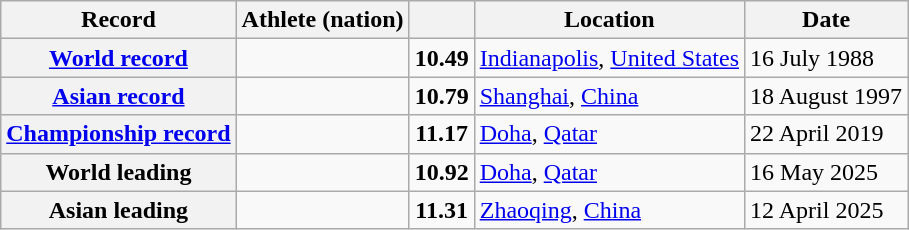<table class="wikitable">
<tr>
<th scope="col">Record</th>
<th scope="col">Athlete (nation)</th>
<th scope="col"></th>
<th scope="col">Location</th>
<th scope="col">Date</th>
</tr>
<tr>
<th scope="row"><a href='#'>World record</a></th>
<td></td>
<td align="center"><strong>10.49</strong></td>
<td><a href='#'>Indianapolis</a>, <a href='#'>United States</a></td>
<td>16 July 1988</td>
</tr>
<tr>
<th scope="row"><a href='#'>Asian record</a></th>
<td></td>
<td align="center"><strong>10.79</strong></td>
<td><a href='#'>Shanghai</a>, <a href='#'>China</a></td>
<td>18 August 1997</td>
</tr>
<tr>
<th><a href='#'>Championship record</a></th>
<td></td>
<td align="center"><strong>11.17</strong></td>
<td><a href='#'>Doha</a>, <a href='#'>Qatar</a></td>
<td>22 April 2019</td>
</tr>
<tr>
<th scope="row">World leading</th>
<td></td>
<td align="center"><strong>10.92</strong></td>
<td><a href='#'>Doha</a>, <a href='#'>Qatar</a></td>
<td>16 May 2025</td>
</tr>
<tr>
<th scope="row">Asian leading</th>
<td></td>
<td align="center"><strong>11.31</strong></td>
<td><a href='#'>Zhaoqing</a>, <a href='#'>China</a></td>
<td>12 April 2025</td>
</tr>
</table>
